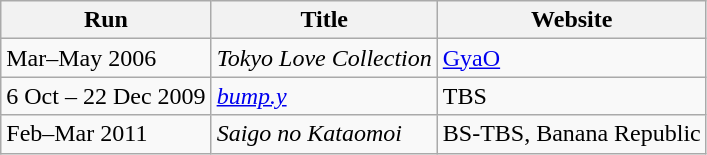<table class="wikitable">
<tr>
<th>Run</th>
<th>Title</th>
<th>Website</th>
</tr>
<tr>
<td>Mar–May 2006</td>
<td><em>Tokyo Love Collection</em></td>
<td><a href='#'>GyaO</a></td>
</tr>
<tr>
<td>6 Oct – 22 Dec 2009</td>
<td><em><a href='#'>bump.y</a></em></td>
<td>TBS</td>
</tr>
<tr>
<td>Feb–Mar 2011</td>
<td><em>Saigo no Kataomoi</em></td>
<td>BS-TBS, Banana Republic</td>
</tr>
</table>
